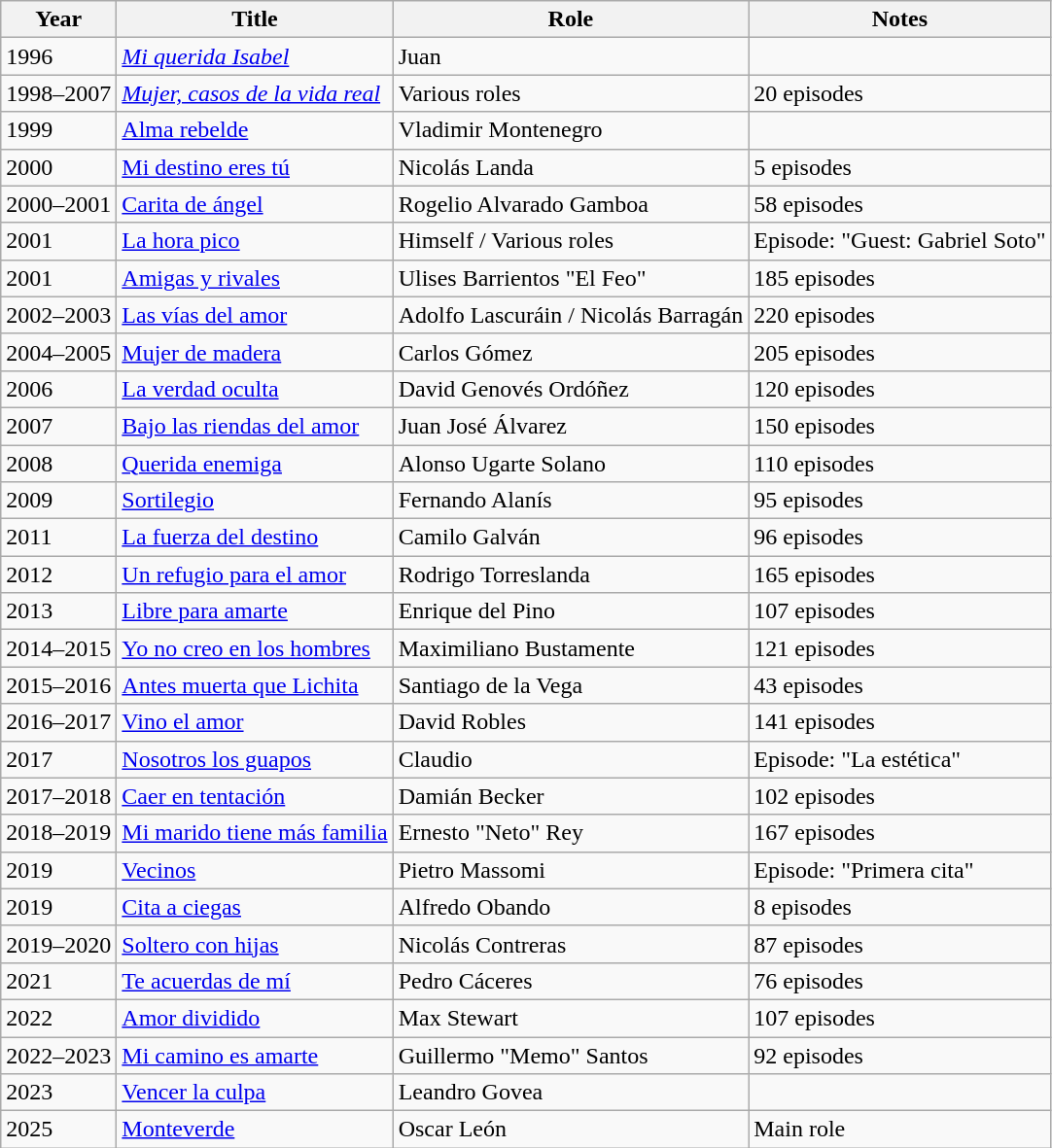<table class="wikitable sortable">
<tr>
<th>Year</th>
<th>Title</th>
<th>Role</th>
<th>Notes</th>
</tr>
<tr>
<td>1996</td>
<td><em><a href='#'>Mi querida Isabel</a></em></td>
<td>Juan</td>
<td></td>
</tr>
<tr>
<td>1998–2007</td>
<td><em><a href='#'>Mujer, casos de la vida real</a></td>
<td>Various roles</td>
<td>20 episodes</td>
</tr>
<tr>
<td>1999</td>
<td></em><a href='#'>Alma rebelde</a><em></td>
<td>Vladimir Montenegro</td>
<td></td>
</tr>
<tr>
<td>2000</td>
<td></em><a href='#'>Mi destino eres tú</a><em></td>
<td>Nicolás Landa</td>
<td>5 episodes</td>
</tr>
<tr>
<td>2000–2001</td>
<td></em><a href='#'>Carita de ángel</a><em></td>
<td>Rogelio Alvarado Gamboa</td>
<td>58 episodes</td>
</tr>
<tr>
<td>2001</td>
<td></em><a href='#'>La hora pico</a><em></td>
<td>Himself / Various roles</td>
<td>Episode: "Guest: Gabriel Soto"</td>
</tr>
<tr>
<td>2001</td>
<td></em><a href='#'>Amigas y rivales</a><em></td>
<td>Ulises Barrientos "El Feo"</td>
<td>185 episodes</td>
</tr>
<tr>
<td>2002–2003</td>
<td></em><a href='#'>Las vías del amor</a><em></td>
<td>Adolfo Lascuráin / Nicolás Barragán</td>
<td>220 episodes</td>
</tr>
<tr>
<td>2004–2005</td>
<td></em><a href='#'>Mujer de madera</a><em></td>
<td>Carlos Gómez</td>
<td>205 episodes</td>
</tr>
<tr>
<td>2006</td>
<td></em><a href='#'>La verdad oculta</a><em></td>
<td>David Genovés Ordóñez</td>
<td>120 episodes</td>
</tr>
<tr>
<td>2007</td>
<td></em><a href='#'>Bajo las riendas del amor</a><em></td>
<td>Juan José Álvarez</td>
<td>150 episodes</td>
</tr>
<tr>
<td>2008</td>
<td></em><a href='#'>Querida enemiga</a><em></td>
<td>Alonso Ugarte Solano</td>
<td>110 episodes</td>
</tr>
<tr>
<td>2009</td>
<td></em><a href='#'>Sortilegio</a><em></td>
<td>Fernando Alanís</td>
<td>95 episodes</td>
</tr>
<tr>
<td>2011</td>
<td></em><a href='#'>La fuerza del destino</a><em></td>
<td>Camilo Galván</td>
<td>96 episodes</td>
</tr>
<tr>
<td>2012</td>
<td></em><a href='#'>Un refugio para el amor</a><em></td>
<td>Rodrigo Torreslanda</td>
<td>165 episodes</td>
</tr>
<tr>
<td>2013</td>
<td></em><a href='#'>Libre para amarte</a><em></td>
<td>Enrique del Pino</td>
<td>107 episodes</td>
</tr>
<tr>
<td>2014–2015</td>
<td></em><a href='#'>Yo no creo en los hombres</a><em></td>
<td>Maximiliano Bustamente</td>
<td>121 episodes</td>
</tr>
<tr>
<td>2015–2016</td>
<td></em><a href='#'>Antes muerta que Lichita</a><em></td>
<td>Santiago de la Vega</td>
<td>43 episodes</td>
</tr>
<tr>
<td>2016–2017</td>
<td></em><a href='#'>Vino el amor</a><em></td>
<td>David Robles</td>
<td>141 episodes</td>
</tr>
<tr>
<td>2017</td>
<td></em><a href='#'>Nosotros los guapos</a><em></td>
<td>Claudio</td>
<td>Episode: "La estética"</td>
</tr>
<tr>
<td>2017–2018</td>
<td></em><a href='#'>Caer en tentación</a><em></td>
<td>Damián Becker</td>
<td>102 episodes</td>
</tr>
<tr>
<td>2018–2019</td>
<td></em><a href='#'>Mi marido tiene más familia</a><em></td>
<td>Ernesto "Neto" Rey</td>
<td>167 episodes</td>
</tr>
<tr>
<td>2019</td>
<td></em><a href='#'>Vecinos</a><em></td>
<td>Pietro Massomi</td>
<td>Episode: "Primera cita"</td>
</tr>
<tr>
<td>2019</td>
<td></em><a href='#'>Cita a ciegas</a><em></td>
<td>Alfredo Obando</td>
<td>8 episodes</td>
</tr>
<tr>
<td>2019–2020</td>
<td></em><a href='#'>Soltero con hijas</a><em></td>
<td>Nicolás Contreras</td>
<td>87 episodes</td>
</tr>
<tr>
<td>2021</td>
<td></em><a href='#'>Te acuerdas de mí</a><em></td>
<td>Pedro Cáceres</td>
<td>76 episodes</td>
</tr>
<tr>
<td>2022</td>
<td></em><a href='#'>Amor dividido</a><em></td>
<td>Max Stewart</td>
<td>107 episodes</td>
</tr>
<tr>
<td>2022–2023</td>
<td></em><a href='#'>Mi camino es amarte</a><em></td>
<td>Guillermo "Memo" Santos</td>
<td>92 episodes</td>
</tr>
<tr>
<td>2023</td>
<td></em><a href='#'>Vencer la culpa</a><em></td>
<td>Leandro Govea</td>
<td></td>
</tr>
<tr>
<td>2025</td>
<td></em><a href='#'>Monteverde</a><em></td>
<td>Oscar León</td>
<td>Main role</td>
</tr>
</table>
